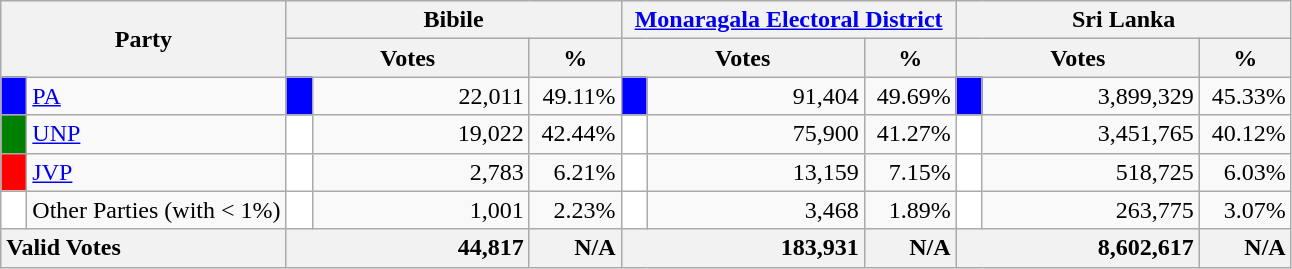<table class="wikitable">
<tr>
<th colspan="2" width="144px"rowspan="2">Party</th>
<th colspan="3" width="216px">Bibile</th>
<th colspan="3" width="216px"><a href='#'>Monaragala Electoral District</a></th>
<th colspan="3" width="216px">Sri Lanka</th>
</tr>
<tr>
<th colspan="2" width="144px">Votes</th>
<th>%</th>
<th colspan="2" width="144px">Votes</th>
<th>%</th>
<th colspan="2" width="144px">Votes</th>
<th>%</th>
</tr>
<tr>
<td style="background-color:blue;" width="10px"></td>
<td style="text-align:left;"><a href='#'>PA</a></td>
<td style="background-color:blue;" width="10px"></td>
<td style="text-align:right;">22,011</td>
<td style="text-align:right;">49.11%</td>
<td style="background-color:blue;" width="10px"></td>
<td style="text-align:right;">91,404</td>
<td style="text-align:right;">49.69%</td>
<td style="background-color:blue;" width="10px"></td>
<td style="text-align:right;">3,899,329</td>
<td style="text-align:right;">45.33%</td>
</tr>
<tr>
<td style="background-color:green;" width="10px"></td>
<td style="text-align:left;"><a href='#'>UNP</a></td>
<td style="background-color:white;" width="10px"></td>
<td style="text-align:right;">19,022</td>
<td style="text-align:right;">42.44%</td>
<td style="background-color:white;" width="10px"></td>
<td style="text-align:right;">75,900</td>
<td style="text-align:right;">41.27%</td>
<td style="background-color:white;" width="10px"></td>
<td style="text-align:right;">3,451,765</td>
<td style="text-align:right;">40.12%</td>
</tr>
<tr>
<td style="background-color:red;" width="10px"></td>
<td style="text-align:left;"><a href='#'>JVP</a></td>
<td style="background-color:white;" width="10px"></td>
<td style="text-align:right;">2,783</td>
<td style="text-align:right;">6.21%</td>
<td style="background-color:white;" width="10px"></td>
<td style="text-align:right;">13,159</td>
<td style="text-align:right;">7.15%</td>
<td style="background-color:white;" width="10px"></td>
<td style="text-align:right;">518,725</td>
<td style="text-align:right;">6.03%</td>
</tr>
<tr>
<td style="background-color:white;" width="10px"></td>
<td style="text-align:left;">Other Parties (with < 1%)</td>
<td style="background-color:white;" width="10px"></td>
<td style="text-align:right;">1,001</td>
<td style="text-align:right;">2.23%</td>
<td style="background-color:white;" width="10px"></td>
<td style="text-align:right;">3,468</td>
<td style="text-align:right;">1.89%</td>
<td style="background-color:white;" width="10px"></td>
<td style="text-align:right;">263,775</td>
<td style="text-align:right;">3.07%</td>
</tr>
<tr>
<th colspan="2" width="144px"style="text-align:left;">Valid Votes</th>
<th style="text-align:right;"colspan="2" width="144px">44,817</th>
<th style="text-align:right;">N/A</th>
<th style="text-align:right;"colspan="2" width="144px">183,931</th>
<th style="text-align:right;">N/A</th>
<th style="text-align:right;"colspan="2" width="144px">8,602,617</th>
<th style="text-align:right;">N/A</th>
</tr>
</table>
